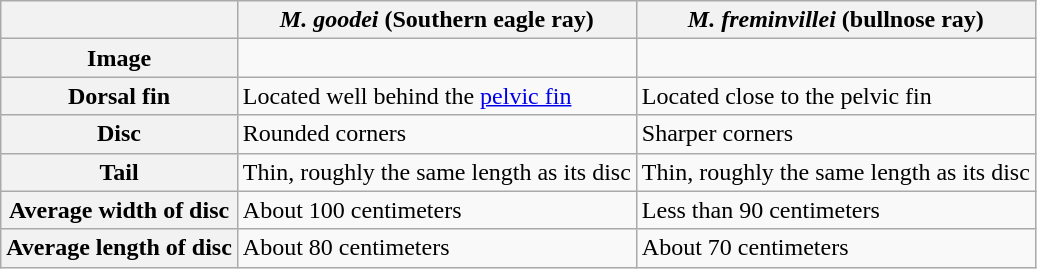<table class="wikitable">
<tr>
<th></th>
<th><em>M. goodei</em> (Southern eagle ray)</th>
<th><em>M. freminvillei</em> (bullnose ray)</th>
</tr>
<tr>
<th>Image</th>
<td></td>
<td></td>
</tr>
<tr>
<th>Dorsal fin</th>
<td>Located well behind the <a href='#'>pelvic fin</a></td>
<td>Located close to the pelvic fin</td>
</tr>
<tr>
<th>Disc</th>
<td>Rounded corners</td>
<td>Sharper corners</td>
</tr>
<tr>
<th>Tail</th>
<td>Thin, roughly the same length as its disc</td>
<td>Thin, roughly the same length as its disc</td>
</tr>
<tr>
<th>Average width of disc</th>
<td>About 100 centimeters</td>
<td>Less than 90 centimeters</td>
</tr>
<tr>
<th>Average length of disc</th>
<td>About 80 centimeters</td>
<td>About 70 centimeters</td>
</tr>
</table>
